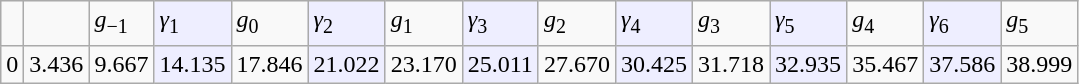<table class="wikitable">
<tr>
<td></td>
<td></td>
<td><em>g</em><sub>−1</sub></td>
<td style="background: #eef"><em>γ</em><sub>1</sub></td>
<td><em>g</em><sub>0</sub></td>
<td style="background: #eef"><em>γ</em><sub>2</sub></td>
<td><em>g</em><sub>1</sub></td>
<td style="background: #eef"><em>γ</em><sub>3</sub></td>
<td><em>g</em><sub>2</sub></td>
<td style="background: #eef"><em>γ</em><sub>4</sub></td>
<td><em>g</em><sub>3</sub></td>
<td style="background: #eef"><em>γ</em><sub>5</sub></td>
<td><em>g</em><sub>4</sub></td>
<td style="background: #eef"><em>γ</em><sub>6</sub></td>
<td><em>g</em><sub>5</sub></td>
</tr>
<tr>
<td>0</td>
<td>3.436</td>
<td>9.667</td>
<td style="background: #eef">14.135</td>
<td>17.846</td>
<td style="background: #eef">21.022</td>
<td>23.170</td>
<td style="background: #eef">25.011</td>
<td>27.670</td>
<td style="background: #eef">30.425</td>
<td>31.718</td>
<td style="background: #eef">32.935</td>
<td>35.467</td>
<td style="background: #eef">37.586</td>
<td>38.999</td>
</tr>
</table>
